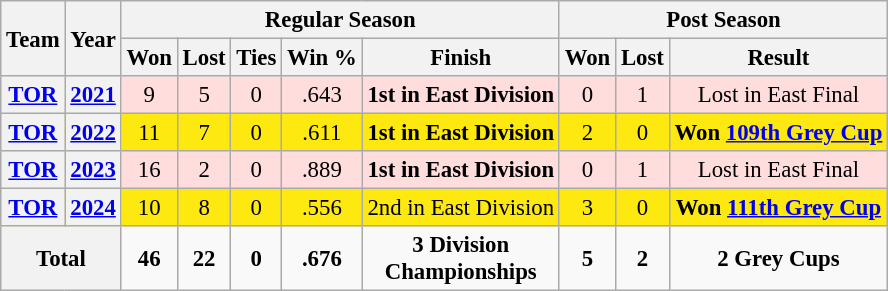<table class="wikitable" style="font-size: 95%; text-align:center;">
<tr>
<th rowspan="2">Team</th>
<th rowspan="2">Year</th>
<th colspan="5">Regular Season</th>
<th colspan="4">Post Season</th>
</tr>
<tr>
<th>Won</th>
<th>Lost</th>
<th>Ties</th>
<th>Win %</th>
<th>Finish</th>
<th>Won</th>
<th>Lost</th>
<th>Result</th>
</tr>
<tr ! style="background:#fdd;">
<th><a href='#'>TOR</a></th>
<th><a href='#'>2021</a></th>
<td>9</td>
<td>5</td>
<td>0</td>
<td>.643</td>
<td><strong>1st in East Division</strong></td>
<td>0</td>
<td>1</td>
<td>Lost in East Final</td>
</tr>
<tr ! style="background:#FDE910;">
<th><a href='#'>TOR</a></th>
<th><a href='#'>2022</a></th>
<td>11</td>
<td>7</td>
<td>0</td>
<td>.611</td>
<td><strong>1st in East Division</strong></td>
<td>2</td>
<td>0</td>
<td><strong>Won <a href='#'>109th Grey Cup</a></strong></td>
</tr>
<tr ! style="background:#fdd;">
<th><a href='#'>TOR</a></th>
<th><a href='#'>2023</a></th>
<td>16</td>
<td>2</td>
<td>0</td>
<td>.889</td>
<td><strong>1st in East Division</strong></td>
<td>0</td>
<td>1</td>
<td>Lost in East Final</td>
</tr>
<tr ! style="background:#FDE910;">
<th><a href='#'>TOR</a></th>
<th><a href='#'>2024</a></th>
<td>10</td>
<td>8</td>
<td>0</td>
<td>.556</td>
<td>2nd in East Division</td>
<td>3</td>
<td>0</td>
<td><strong> Won <a href='#'>111th Grey Cup</a></strong></td>
</tr>
<tr>
<th colspan="2"><strong>Total</strong></th>
<td><strong>46</strong></td>
<td><strong>22</strong></td>
<td><strong>0</strong></td>
<td><strong>.676</strong></td>
<td><strong>3 Division<br>Championships</strong></td>
<td><strong>5</strong></td>
<td><strong>2</strong></td>
<td><strong>2 Grey Cups</strong></td>
</tr>
</table>
